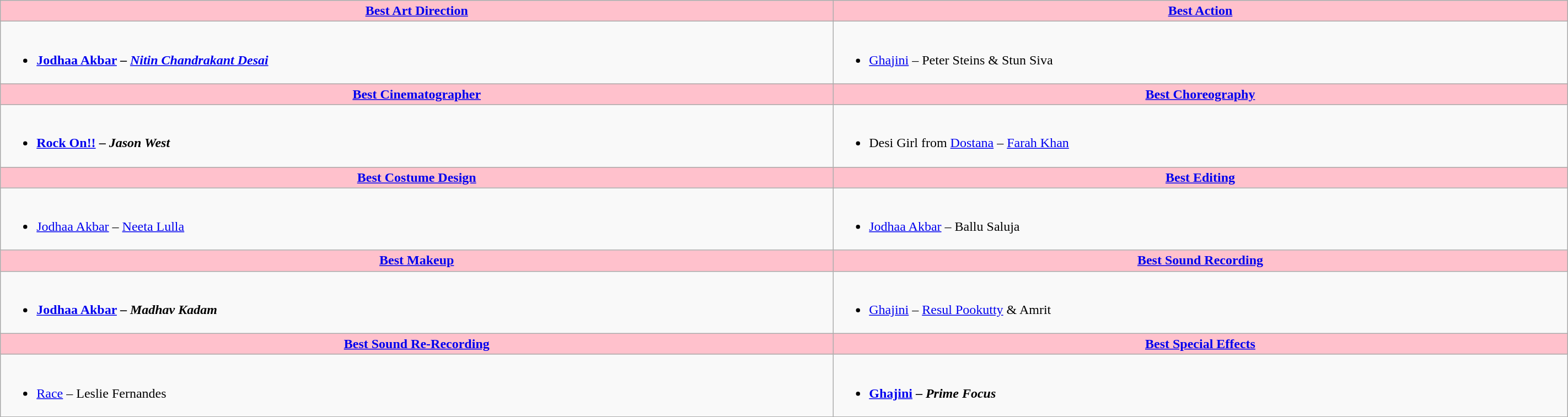<table class=wikitable style="width:150%">
<tr>
<th style="background:#FFC1CC;" ! style="width=50%"><a href='#'>Best Art Direction</a></th>
<th style="background:#FFC1CC;" ! style="width=50%"><a href='#'>Best Action</a></th>
</tr>
<tr>
<td valign="top"><br><ul><li><strong><a href='#'>Jodhaa Akbar</a> – <em><a href='#'>Nitin Chandrakant Desai</a><strong><em></li></ul></td>
<td valign="top"><br><ul><li></strong><a href='#'>Ghajini</a> – </em>Peter Steins & Stun Siva</em></strong></li></ul></td>
</tr>
<tr>
<th style="background:#FFC1CC;" ! style="width=50%"><a href='#'>Best Cinematographer</a></th>
<th style="background:#FFC1CC;" ! style="width=50%"><a href='#'>Best Choreography</a></th>
</tr>
<tr>
<td valign="top"><br><ul><li><strong><a href='#'>Rock On!!</a> – <em>Jason West<strong><em></li></ul></td>
<td valign="top"><br><ul><li></strong>Desi Girl from <a href='#'>Dostana</a> – <a href='#'>Farah Khan</a><strong></li></ul></td>
</tr>
<tr>
<th style="background:#FFC1CC;" ! style="width=50%"><a href='#'>Best Costume Design</a></th>
<th style="background:#FFC1CC;" ! style="width=50%"><a href='#'>Best Editing</a></th>
</tr>
<tr>
<td valign="top"><br><ul><li></strong><a href='#'>Jodhaa Akbar</a> – <a href='#'>Neeta Lulla</a><strong></li></ul></td>
<td valign="top"><br><ul><li></strong><a href='#'>Jodhaa Akbar</a> – </em>Ballu Saluja</em></strong></li></ul></td>
</tr>
<tr>
<th style="background:#FFC1CC;" ! style="width=50%"><a href='#'>Best Makeup</a></th>
<th style="background:#FFC1CC;" ! style="width=50%"><a href='#'>Best Sound Recording</a></th>
</tr>
<tr>
<td valign="top"><br><ul><li><strong><a href='#'>Jodhaa Akbar</a> – <em>Madhav Kadam<strong><em></li></ul></td>
<td valign="top"><br><ul><li></strong><a href='#'>Ghajini</a> – <a href='#'>Resul Pookutty</a> & Amrit<strong></li></ul></td>
</tr>
<tr>
<th style="background:#FFC1CC;" ! style="width=50%"><a href='#'>Best Sound Re-Recording</a></th>
<th style="background:#FFC1CC;" ! style="width=50%"><a href='#'>Best Special Effects</a></th>
</tr>
<tr>
<td valign="top"><br><ul><li></strong><a href='#'>Race</a> – </em>Leslie Fernandes</em></strong></li></ul></td>
<td valign="top"><br><ul><li><strong><a href='#'>Ghajini</a> – <em>Prime Focus<strong><em></li></ul></td>
</tr>
</table>
